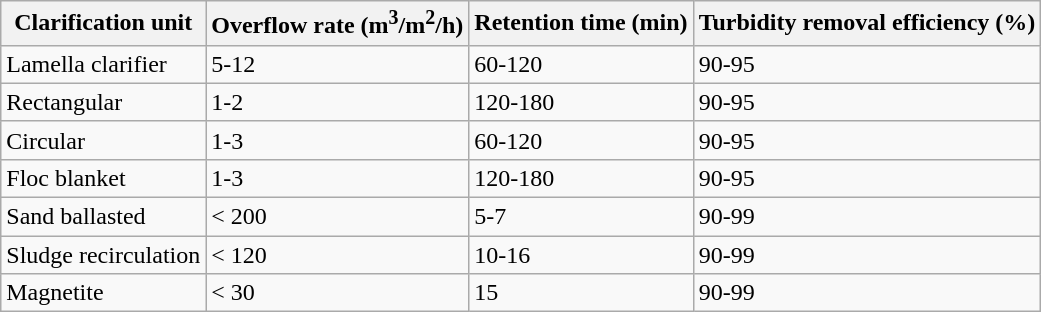<table class="wikitable">
<tr>
<th>Clarification unit</th>
<th>Overflow rate (m<sup>3</sup>/m<sup>2</sup>/h)</th>
<th>Retention time (min)</th>
<th>Turbidity removal efficiency (%)</th>
</tr>
<tr>
<td>Lamella clarifier</td>
<td>5-12</td>
<td>60-120</td>
<td>90-95</td>
</tr>
<tr>
<td>Rectangular</td>
<td>1-2</td>
<td>120-180</td>
<td>90-95</td>
</tr>
<tr>
<td>Circular</td>
<td>1-3</td>
<td>60-120</td>
<td>90-95</td>
</tr>
<tr>
<td>Floc blanket</td>
<td>1-3</td>
<td>120-180</td>
<td>90-95</td>
</tr>
<tr>
<td>Sand ballasted</td>
<td>< 200</td>
<td>5-7</td>
<td>90-99</td>
</tr>
<tr>
<td>Sludge recirculation</td>
<td>< 120</td>
<td>10-16</td>
<td>90-99</td>
</tr>
<tr>
<td>Magnetite</td>
<td>< 30</td>
<td>15</td>
<td>90-99</td>
</tr>
</table>
